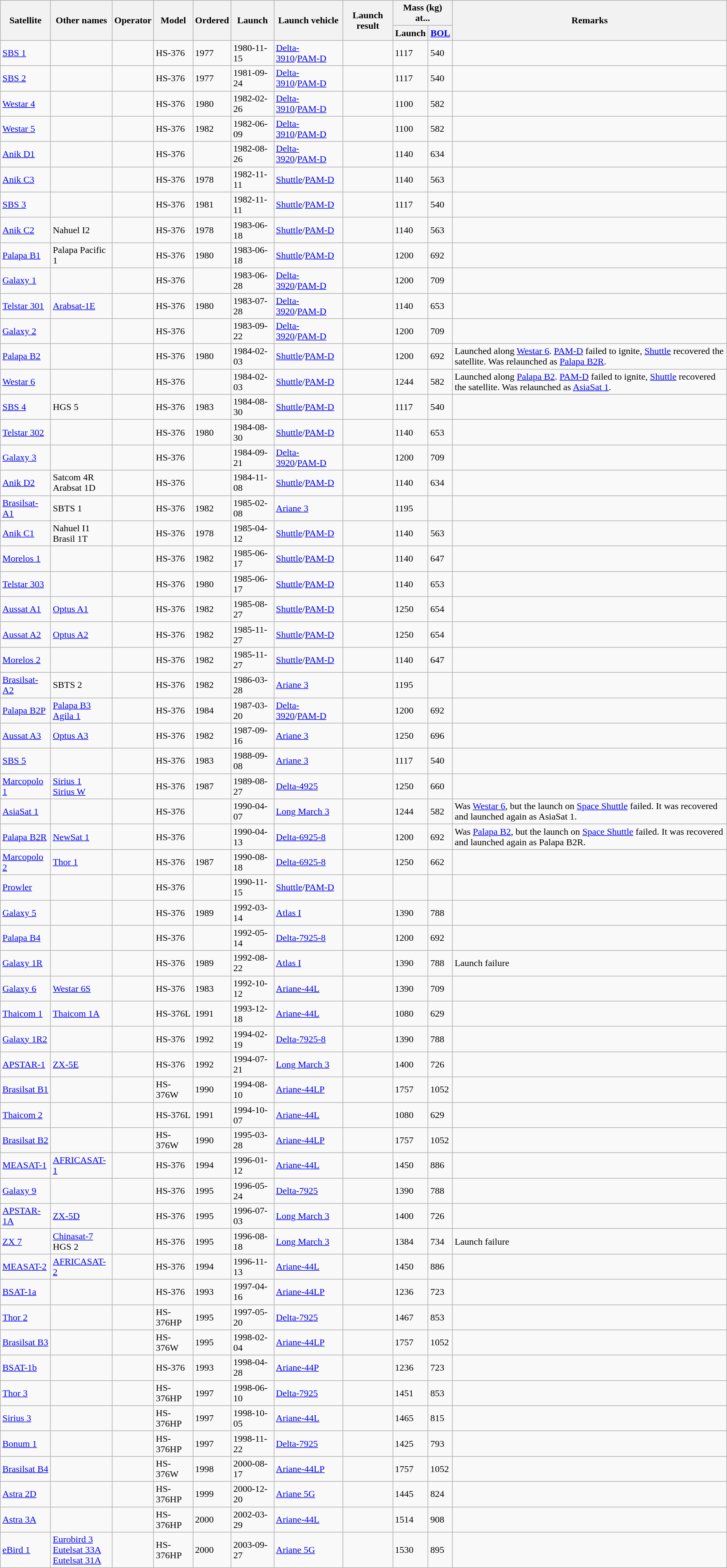<table class="wikitable sortable mw-collapsible">
<tr>
<th rowspan=2>Satellite</th>
<th rowspan=2>Other names</th>
<th rowspan=2>Operator</th>
<th rowspan=2>Model</th>
<th rowspan=2>Ordered</th>
<th rowspan=2>Launch</th>
<th rowspan=2>Launch vehicle</th>
<th rowspan=2>Launch result</th>
<th colspan=2>Mass (kg) at...</th>
<th rowspan=2>Remarks</th>
</tr>
<tr>
<th>Launch</th>
<th><a href='#'>BOL</a></th>
</tr>
<tr>
<td><a href='#'>SBS 1</a></td>
<td></td>
<td></td>
<td>HS-376</td>
<td>1977</td>
<td>1980-11-15</td>
<td><a href='#'>Delta-3910</a>/<a href='#'>PAM-D</a></td>
<td></td>
<td>1117</td>
<td>540</td>
<td></td>
</tr>
<tr>
<td><a href='#'>SBS 2</a></td>
<td></td>
<td></td>
<td>HS-376</td>
<td>1977</td>
<td>1981-09-24</td>
<td><a href='#'>Delta-3910</a>/<a href='#'>PAM-D</a></td>
<td></td>
<td>1117</td>
<td>540</td>
<td></td>
</tr>
<tr>
<td><a href='#'>Westar 4</a></td>
<td></td>
<td></td>
<td>HS-376</td>
<td>1980</td>
<td>1982-02-26</td>
<td><a href='#'>Delta-3910</a>/<a href='#'>PAM-D</a></td>
<td></td>
<td>1100</td>
<td>582</td>
<td></td>
</tr>
<tr>
<td><a href='#'>Westar 5</a></td>
<td></td>
<td></td>
<td>HS-376</td>
<td>1982</td>
<td>1982-06-09</td>
<td><a href='#'>Delta-3910</a>/<a href='#'>PAM-D</a></td>
<td></td>
<td>1100</td>
<td>582</td>
<td></td>
</tr>
<tr>
<td><a href='#'>Anik D1</a></td>
<td></td>
<td></td>
<td>HS-376</td>
<td></td>
<td>1982-08-26</td>
<td><a href='#'>Delta-3920</a>/<a href='#'>PAM-D</a></td>
<td></td>
<td>1140</td>
<td>634</td>
<td></td>
</tr>
<tr>
<td><a href='#'>Anik C3</a></td>
<td></td>
<td></td>
<td>HS-376</td>
<td>1978</td>
<td>1982-11-11</td>
<td><a href='#'>Shuttle</a>/<a href='#'>PAM-D</a></td>
<td></td>
<td>1140</td>
<td>563</td>
<td></td>
</tr>
<tr>
<td><a href='#'>SBS 3</a></td>
<td></td>
<td></td>
<td>HS-376</td>
<td>1981</td>
<td>1982-11-11</td>
<td><a href='#'>Shuttle</a>/<a href='#'>PAM-D</a></td>
<td></td>
<td>1117</td>
<td>540</td>
<td></td>
</tr>
<tr>
<td><a href='#'>Anik C2</a></td>
<td>Nahuel I2</td>
<td></td>
<td>HS-376</td>
<td>1978</td>
<td>1983-06-18</td>
<td><a href='#'>Shuttle</a>/<a href='#'>PAM-D</a></td>
<td></td>
<td>1140</td>
<td>563</td>
<td></td>
</tr>
<tr>
<td><a href='#'>Palapa B1</a></td>
<td>Palapa Pacific 1</td>
<td></td>
<td>HS-376</td>
<td>1980</td>
<td>1983-06-18</td>
<td><a href='#'>Shuttle</a>/<a href='#'>PAM-D</a></td>
<td></td>
<td>1200</td>
<td>692</td>
<td></td>
</tr>
<tr>
<td><a href='#'>Galaxy 1</a></td>
<td></td>
<td></td>
<td>HS-376</td>
<td></td>
<td>1983-06-28</td>
<td><a href='#'>Delta-3920</a>/<a href='#'>PAM-D</a></td>
<td></td>
<td>1200</td>
<td>709</td>
<td></td>
</tr>
<tr>
<td><a href='#'>Telstar 301</a></td>
<td><a href='#'>Arabsat-1E</a></td>
<td></td>
<td>HS-376</td>
<td>1980</td>
<td>1983-07-28</td>
<td><a href='#'>Delta-3920</a>/<a href='#'>PAM-D</a></td>
<td></td>
<td>1140</td>
<td>653</td>
<td></td>
</tr>
<tr>
<td><a href='#'>Galaxy 2</a></td>
<td></td>
<td></td>
<td>HS-376</td>
<td></td>
<td>1983-09-22</td>
<td><a href='#'>Delta-3920</a>/<a href='#'>PAM-D</a></td>
<td></td>
<td>1200</td>
<td>709</td>
<td></td>
</tr>
<tr>
<td><a href='#'>Palapa B2</a></td>
<td></td>
<td></td>
<td>HS-376</td>
<td>1980</td>
<td>1984-02-03</td>
<td><a href='#'>Shuttle</a>/<a href='#'>PAM-D</a></td>
<td></td>
<td>1200</td>
<td>692</td>
<td>Launched along <a href='#'>Westar 6</a>. <a href='#'>PAM-D</a> failed to ignite, <a href='#'>Shuttle</a> recovered the satellite. Was relaunched as <a href='#'>Palapa B2R</a>.</td>
</tr>
<tr>
<td><a href='#'>Westar 6</a></td>
<td></td>
<td></td>
<td>HS-376</td>
<td></td>
<td>1984-02-03</td>
<td><a href='#'>Shuttle</a>/<a href='#'>PAM-D</a></td>
<td></td>
<td>1244</td>
<td>582</td>
<td>Launched along <a href='#'>Palapa B2</a>. <a href='#'>PAM-D</a> failed to ignite, <a href='#'>Shuttle</a> recovered the satellite. Was relaunched as <a href='#'>AsiaSat 1</a>.</td>
</tr>
<tr>
<td><a href='#'>SBS 4</a></td>
<td>HGS 5</td>
<td></td>
<td>HS-376</td>
<td>1983</td>
<td>1984-08-30</td>
<td><a href='#'>Shuttle</a>/<a href='#'>PAM-D</a></td>
<td></td>
<td>1117</td>
<td>540</td>
<td></td>
</tr>
<tr>
<td><a href='#'>Telstar 302</a></td>
<td></td>
<td></td>
<td>HS-376</td>
<td>1980</td>
<td>1984-08-30</td>
<td><a href='#'>Shuttle</a>/<a href='#'>PAM-D</a></td>
<td></td>
<td>1140</td>
<td>653</td>
<td></td>
</tr>
<tr>
<td><a href='#'>Galaxy 3</a></td>
<td></td>
<td></td>
<td>HS-376</td>
<td></td>
<td>1984-09-21</td>
<td><a href='#'>Delta-3920</a>/<a href='#'>PAM-D</a></td>
<td></td>
<td>1200</td>
<td>709</td>
<td></td>
</tr>
<tr>
<td><a href='#'>Anik D2</a></td>
<td>Satcom 4R<br>Arabsat 1D</td>
<td></td>
<td>HS-376</td>
<td></td>
<td>1984-11-08</td>
<td><a href='#'>Shuttle</a>/<a href='#'>PAM-D</a></td>
<td></td>
<td>1140</td>
<td>634</td>
<td></td>
</tr>
<tr>
<td><a href='#'>Brasilsat-A1</a></td>
<td>SBTS 1</td>
<td></td>
<td>HS-376</td>
<td>1982</td>
<td>1985-02-08</td>
<td><a href='#'>Ariane 3</a></td>
<td></td>
<td>1195</td>
<td></td>
<td></td>
</tr>
<tr>
<td><a href='#'>Anik C1</a></td>
<td>Nahuel I1<br>Brasil 1T</td>
<td></td>
<td>HS-376</td>
<td>1978</td>
<td>1985-04-12</td>
<td><a href='#'>Shuttle</a>/<a href='#'>PAM-D</a></td>
<td></td>
<td>1140</td>
<td>563</td>
<td></td>
</tr>
<tr>
<td><a href='#'>Morelos 1</a></td>
<td></td>
<td></td>
<td>HS-376</td>
<td>1982</td>
<td>1985-06-17</td>
<td><a href='#'>Shuttle</a>/<a href='#'>PAM-D</a></td>
<td></td>
<td>1140</td>
<td>647</td>
<td></td>
</tr>
<tr>
<td><a href='#'>Telstar 303</a></td>
<td></td>
<td></td>
<td>HS-376</td>
<td>1980</td>
<td>1985-06-17</td>
<td><a href='#'>Shuttle</a>/<a href='#'>PAM-D</a></td>
<td></td>
<td>1140</td>
<td>653</td>
<td></td>
</tr>
<tr>
<td><a href='#'>Aussat A1</a></td>
<td><a href='#'>Optus A1</a></td>
<td></td>
<td>HS-376</td>
<td>1982</td>
<td>1985-08-27</td>
<td><a href='#'>Shuttle</a>/<a href='#'>PAM-D</a></td>
<td></td>
<td>1250</td>
<td>654</td>
<td></td>
</tr>
<tr>
<td><a href='#'>Aussat A2</a></td>
<td><a href='#'>Optus A2</a></td>
<td></td>
<td>HS-376</td>
<td>1982</td>
<td>1985-11-27</td>
<td><a href='#'>Shuttle</a>/<a href='#'>PAM-D</a></td>
<td></td>
<td>1250</td>
<td>654</td>
<td></td>
</tr>
<tr>
<td><a href='#'>Morelos 2</a></td>
<td></td>
<td></td>
<td>HS-376</td>
<td>1982</td>
<td>1985-11-27</td>
<td><a href='#'>Shuttle</a>/<a href='#'>PAM-D</a></td>
<td></td>
<td>1140</td>
<td>647</td>
<td></td>
</tr>
<tr>
<td><a href='#'>Brasilsat-A2</a></td>
<td>SBTS 2</td>
<td></td>
<td>HS-376</td>
<td>1982</td>
<td>1986-03-28</td>
<td><a href='#'>Ariane 3</a></td>
<td></td>
<td>1195</td>
<td></td>
<td></td>
</tr>
<tr>
<td><a href='#'>Palapa B2P</a></td>
<td><a href='#'>Palapa B3</a><br><a href='#'>Agila 1</a></td>
<td></td>
<td>HS-376</td>
<td>1984</td>
<td>1987-03-20</td>
<td><a href='#'>Delta-3920</a>/<a href='#'>PAM-D</a></td>
<td></td>
<td>1200</td>
<td>692</td>
<td></td>
</tr>
<tr>
<td><a href='#'>Aussat A3</a></td>
<td><a href='#'>Optus A3</a></td>
<td></td>
<td>HS-376</td>
<td>1982</td>
<td>1987-09-16</td>
<td><a href='#'>Ariane 3</a></td>
<td></td>
<td>1250</td>
<td>696</td>
<td></td>
</tr>
<tr>
<td><a href='#'>SBS 5</a></td>
<td></td>
<td></td>
<td>HS-376</td>
<td>1983</td>
<td>1988-09-08</td>
<td><a href='#'>Ariane 3</a></td>
<td></td>
<td>1117</td>
<td>540</td>
<td></td>
</tr>
<tr>
<td><a href='#'>Marcopolo 1</a></td>
<td><a href='#'>Sirius 1</a><br><a href='#'>Sirius W</a></td>
<td></td>
<td>HS-376</td>
<td>1987</td>
<td>1989-08-27</td>
<td><a href='#'>Delta-4925</a></td>
<td></td>
<td>1250</td>
<td>660</td>
<td></td>
</tr>
<tr>
<td><a href='#'>AsiaSat 1</a></td>
<td></td>
<td></td>
<td>HS-376</td>
<td></td>
<td>1990-04-07</td>
<td><a href='#'>Long March 3</a></td>
<td></td>
<td>1244</td>
<td>582</td>
<td>Was <a href='#'>Westar 6</a>, but the launch on <a href='#'>Space Shuttle</a> failed. It was recovered and launched again as AsiaSat 1.</td>
</tr>
<tr>
<td><a href='#'>Palapa B2R</a></td>
<td><a href='#'>NewSat 1</a></td>
<td></td>
<td>HS-376</td>
<td></td>
<td>1990-04-13</td>
<td><a href='#'>Delta-6925-8</a></td>
<td></td>
<td>1200</td>
<td>692</td>
<td>Was <a href='#'>Palapa B2</a>, but the launch on <a href='#'>Space Shuttle</a> failed. It was recovered and launched again as Palapa B2R.</td>
</tr>
<tr>
<td><a href='#'>Marcopolo 2</a></td>
<td><a href='#'>Thor 1</a></td>
<td></td>
<td>HS-376</td>
<td>1987</td>
<td>1990-08-18</td>
<td><a href='#'>Delta-6925-8</a></td>
<td></td>
<td>1250</td>
<td>662</td>
<td></td>
</tr>
<tr>
<td><a href='#'>Prowler</a></td>
<td></td>
<td></td>
<td>HS-376</td>
<td></td>
<td>1990-11-15</td>
<td><a href='#'>Shuttle</a>/<a href='#'>PAM-D</a></td>
<td></td>
<td></td>
<td></td>
<td></td>
</tr>
<tr>
<td><a href='#'>Galaxy 5</a></td>
<td></td>
<td></td>
<td>HS-376</td>
<td>1989</td>
<td>1992-03-14</td>
<td><a href='#'>Atlas I</a></td>
<td></td>
<td>1390</td>
<td>788</td>
<td></td>
</tr>
<tr>
<td><a href='#'>Palapa B4</a></td>
<td></td>
<td></td>
<td>HS-376</td>
<td></td>
<td>1992-05-14</td>
<td><a href='#'>Delta-7925-8</a></td>
<td></td>
<td>1200</td>
<td>692</td>
<td></td>
</tr>
<tr>
<td><a href='#'>Galaxy 1R</a></td>
<td></td>
<td></td>
<td>HS-376</td>
<td>1989</td>
<td>1992-08-22</td>
<td><a href='#'>Atlas I</a></td>
<td></td>
<td>1390</td>
<td>788</td>
<td>Launch failure</td>
</tr>
<tr>
<td><a href='#'>Galaxy 6</a></td>
<td><a href='#'>Westar 6S</a></td>
<td></td>
<td>HS-376</td>
<td>1983</td>
<td>1992-10-12</td>
<td><a href='#'>Ariane-44L</a></td>
<td></td>
<td>1390</td>
<td>709</td>
<td></td>
</tr>
<tr>
<td><a href='#'>Thaicom 1</a></td>
<td><a href='#'>Thaicom 1A</a></td>
<td></td>
<td>HS-376L</td>
<td>1991</td>
<td>1993-12-18</td>
<td><a href='#'>Ariane-44L</a></td>
<td></td>
<td>1080</td>
<td>629</td>
<td></td>
</tr>
<tr>
<td><a href='#'>Galaxy 1R2</a></td>
<td></td>
<td></td>
<td>HS-376</td>
<td>1992</td>
<td>1994-02-19</td>
<td><a href='#'>Delta-7925-8</a></td>
<td></td>
<td>1390</td>
<td>788</td>
<td></td>
</tr>
<tr>
<td><a href='#'>APSTAR-1</a></td>
<td><a href='#'>ZX-5E</a></td>
<td></td>
<td>HS-376</td>
<td>1992</td>
<td>1994-07-21</td>
<td><a href='#'>Long March 3</a></td>
<td></td>
<td>1400</td>
<td>726</td>
<td></td>
</tr>
<tr>
<td><a href='#'>Brasilsat B1</a></td>
<td></td>
<td></td>
<td>HS-376W</td>
<td>1990</td>
<td>1994-08-10</td>
<td><a href='#'>Ariane-44LP</a></td>
<td></td>
<td>1757</td>
<td>1052</td>
<td></td>
</tr>
<tr>
<td><a href='#'>Thaicom 2</a></td>
<td></td>
<td></td>
<td>HS-376L</td>
<td>1991</td>
<td>1994-10-07</td>
<td><a href='#'>Ariane-44L</a></td>
<td></td>
<td>1080</td>
<td>629</td>
<td></td>
</tr>
<tr>
<td><a href='#'>Brasilsat B2</a></td>
<td></td>
<td></td>
<td>HS-376W</td>
<td>1990</td>
<td>1995-03-28</td>
<td><a href='#'>Ariane-44LP</a></td>
<td></td>
<td>1757</td>
<td>1052</td>
<td></td>
</tr>
<tr>
<td><a href='#'>MEASAT-1</a></td>
<td><a href='#'>AFRICASAT-1</a></td>
<td></td>
<td>HS-376</td>
<td>1994</td>
<td>1996-01-12</td>
<td><a href='#'>Ariane-44L</a></td>
<td></td>
<td>1450</td>
<td>886</td>
<td></td>
</tr>
<tr>
<td><a href='#'>Galaxy 9</a></td>
<td></td>
<td></td>
<td>HS-376</td>
<td>1995</td>
<td>1996-05-24</td>
<td><a href='#'>Delta-7925</a></td>
<td></td>
<td>1390</td>
<td>788</td>
<td></td>
</tr>
<tr>
<td><a href='#'>APSTAR-1A</a></td>
<td><a href='#'>ZX-5D</a></td>
<td></td>
<td>HS-376</td>
<td>1995</td>
<td>1996-07-03</td>
<td><a href='#'>Long March 3</a></td>
<td></td>
<td>1400</td>
<td>726</td>
<td></td>
</tr>
<tr>
<td><a href='#'>ZX 7</a></td>
<td><a href='#'>Chinasat-7</a><br>HGS 2</td>
<td></td>
<td>HS-376</td>
<td>1995</td>
<td>1996-08-18</td>
<td><a href='#'>Long March 3</a></td>
<td></td>
<td>1384</td>
<td>734</td>
<td>Launch failure</td>
</tr>
<tr>
<td><a href='#'>MEASAT-2</a></td>
<td><a href='#'>AFRICASAT-2</a></td>
<td></td>
<td>HS-376</td>
<td>1994</td>
<td>1996-11-13</td>
<td><a href='#'>Ariane-44L</a></td>
<td></td>
<td>1450</td>
<td>886</td>
<td></td>
</tr>
<tr>
<td><a href='#'>BSAT-1a</a></td>
<td></td>
<td></td>
<td>HS-376</td>
<td>1993</td>
<td>1997-04-16</td>
<td><a href='#'>Ariane-44LP</a></td>
<td></td>
<td>1236</td>
<td>723</td>
<td></td>
</tr>
<tr>
<td><a href='#'>Thor 2</a></td>
<td></td>
<td></td>
<td>HS-376HP</td>
<td>1995</td>
<td>1997-05-20</td>
<td><a href='#'>Delta-7925</a></td>
<td></td>
<td>1467</td>
<td>853</td>
<td></td>
</tr>
<tr>
<td><a href='#'>Brasilsat B3</a></td>
<td></td>
<td></td>
<td>HS-376W</td>
<td>1995</td>
<td>1998-02-04</td>
<td><a href='#'>Ariane-44LP</a></td>
<td></td>
<td>1757</td>
<td>1052</td>
<td></td>
</tr>
<tr>
<td><a href='#'>BSAT-1b</a></td>
<td></td>
<td></td>
<td>HS-376</td>
<td>1993</td>
<td>1998-04-28</td>
<td><a href='#'>Ariane-44P</a></td>
<td></td>
<td>1236</td>
<td>723</td>
<td></td>
</tr>
<tr>
<td><a href='#'>Thor 3</a></td>
<td></td>
<td></td>
<td>HS-376HP</td>
<td>1997</td>
<td>1998-06-10</td>
<td><a href='#'>Delta-7925</a></td>
<td></td>
<td>1451</td>
<td>853</td>
<td></td>
</tr>
<tr>
<td><a href='#'>Sirius 3</a></td>
<td></td>
<td></td>
<td>HS-376HP</td>
<td>1997</td>
<td>1998-10-05</td>
<td><a href='#'>Ariane-44L</a></td>
<td></td>
<td>1465</td>
<td>815</td>
<td></td>
</tr>
<tr>
<td><a href='#'>Bonum 1</a></td>
<td></td>
<td></td>
<td>HS-376HP</td>
<td>1997</td>
<td>1998-11-22</td>
<td><a href='#'>Delta-7925</a></td>
<td></td>
<td>1425</td>
<td>793</td>
<td></td>
</tr>
<tr>
<td><a href='#'>Brasilsat B4</a></td>
<td></td>
<td></td>
<td>HS-376W</td>
<td>1998</td>
<td>2000-08-17</td>
<td><a href='#'>Ariane-44LP</a></td>
<td></td>
<td>1757</td>
<td>1052</td>
<td></td>
</tr>
<tr>
<td><a href='#'>Astra 2D</a></td>
<td></td>
<td></td>
<td>HS-376HP</td>
<td>1999</td>
<td>2000-12-20</td>
<td><a href='#'>Ariane 5G</a></td>
<td></td>
<td>1445</td>
<td>824</td>
<td></td>
</tr>
<tr>
<td><a href='#'>Astra 3A</a></td>
<td></td>
<td></td>
<td>HS-376HP</td>
<td>2000</td>
<td>2002-03-29</td>
<td><a href='#'>Ariane-44L</a></td>
<td></td>
<td>1514</td>
<td>908</td>
<td></td>
</tr>
<tr>
<td><a href='#'>eBird 1</a></td>
<td><a href='#'>Eurobird 3</a><br><a href='#'>Eutelsat 33A</a><br><a href='#'>Eutelsat 31A</a></td>
<td></td>
<td>HS-376HP</td>
<td>2000</td>
<td>2003-09-27</td>
<td><a href='#'>Ariane 5G</a></td>
<td></td>
<td>1530</td>
<td>895</td>
<td></td>
</tr>
</table>
